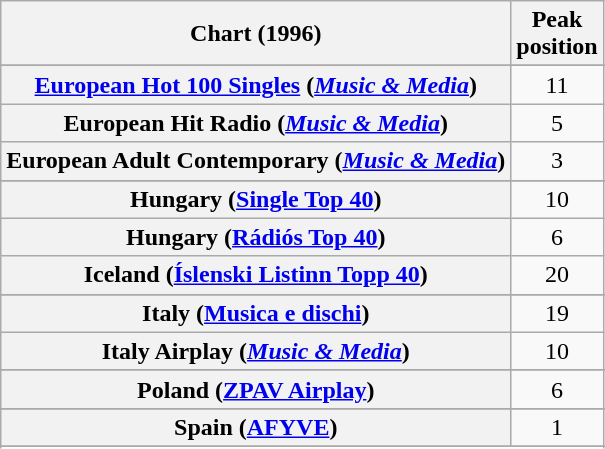<table class="wikitable sortable plainrowheaders" style="text-align:center">
<tr>
<th scope="col">Chart (1996)</th>
<th scope="col">Peak<br>position</th>
</tr>
<tr>
</tr>
<tr>
</tr>
<tr>
</tr>
<tr>
</tr>
<tr>
<th scope="row"><a href='#'>European Hot 100 Singles</a> (<em><a href='#'>Music & Media</a></em>)</th>
<td>11</td>
</tr>
<tr>
<th scope="row">European Hit Radio (<em><a href='#'>Music & Media</a></em>)</th>
<td>5</td>
</tr>
<tr>
<th scope="row">European Adult Contemporary (<em><a href='#'>Music & Media</a></em>)</th>
<td>3</td>
</tr>
<tr>
</tr>
<tr>
</tr>
<tr>
<th scope="row">Hungary (<a href='#'>Single Top 40</a>)</th>
<td>10</td>
</tr>
<tr>
<th scope="row">Hungary (<a href='#'>Rádiós Top 40</a>)</th>
<td>6</td>
</tr>
<tr>
<th scope="row">Iceland (<a href='#'>Íslenski Listinn Topp 40</a>)</th>
<td>20</td>
</tr>
<tr>
</tr>
<tr>
<th scope="row">Italy (<a href='#'>Musica e dischi</a>)</th>
<td>19</td>
</tr>
<tr>
<th scope="row">Italy Airplay (<em><a href='#'>Music & Media</a></em>)</th>
<td>10</td>
</tr>
<tr>
</tr>
<tr>
</tr>
<tr>
</tr>
<tr>
</tr>
<tr>
<th scope="row">Poland (<a href='#'>ZPAV Airplay</a>)</th>
<td>6</td>
</tr>
<tr>
</tr>
<tr>
<th scope="row">Spain (<a href='#'>AFYVE</a>)</th>
<td>1</td>
</tr>
<tr>
</tr>
<tr>
</tr>
<tr>
</tr>
</table>
